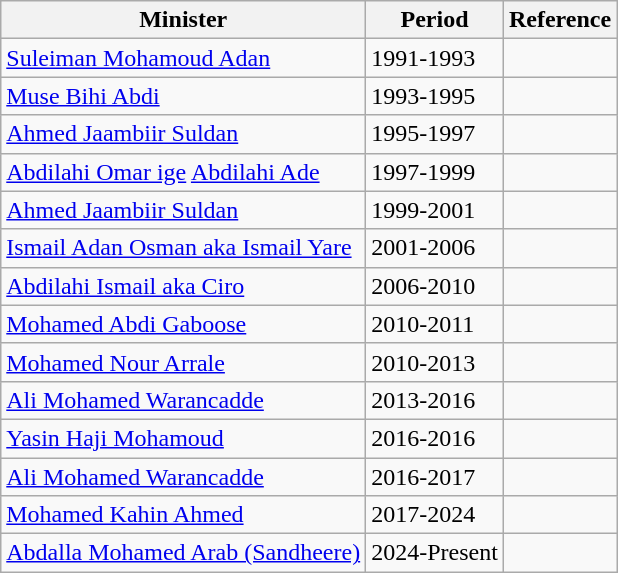<table class="sortable wikitable">
<tr>
<th>Minister</th>
<th>Period</th>
<th>Reference</th>
</tr>
<tr>
<td><a href='#'>Suleiman Mohamoud Adan</a></td>
<td>1991-1993</td>
<td></td>
</tr>
<tr>
<td><a href='#'>Muse Bihi Abdi</a></td>
<td>1993-1995</td>
<td></td>
</tr>
<tr>
<td><a href='#'>Ahmed Jaambiir Suldan</a></td>
<td>1995-1997</td>
<td></td>
</tr>
<tr>
<td><a href='#'>Abdilahi Omar ige</a> <a href='#'>Abdilahi Ade</a></td>
<td>1997-1999</td>
<td></td>
</tr>
<tr>
<td><a href='#'>Ahmed Jaambiir Suldan</a></td>
<td>1999-2001</td>
<td></td>
</tr>
<tr>
<td><a href='#'>Ismail Adan Osman aka Ismail Yare</a></td>
<td>2001-2006</td>
<td></td>
</tr>
<tr>
<td><a href='#'>Abdilahi Ismail aka Ciro</a></td>
<td>2006-2010</td>
<td></td>
</tr>
<tr>
<td><a href='#'>Mohamed Abdi Gaboose</a></td>
<td>2010-2011</td>
<td></td>
</tr>
<tr>
<td><a href='#'>Mohamed Nour Arrale</a></td>
<td>2010-2013</td>
<td></td>
</tr>
<tr>
<td><a href='#'>Ali Mohamed Warancadde</a></td>
<td>2013-2016</td>
<td></td>
</tr>
<tr>
<td><a href='#'>Yasin Haji Mohamoud</a></td>
<td>2016-2016</td>
<td></td>
</tr>
<tr>
<td><a href='#'>Ali Mohamed Warancadde</a></td>
<td>2016-2017</td>
<td></td>
</tr>
<tr>
<td><a href='#'>Mohamed Kahin Ahmed</a></td>
<td>2017-2024</td>
<td></td>
</tr>
<tr>
<td><a href='#'>Abdalla Mohamed Arab (Sandheere)</a></td>
<td>2024-Present</td>
<td></td>
</tr>
</table>
